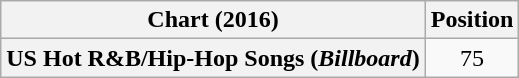<table class="wikitable plainrowheaders" style="text-align:center">
<tr>
<th scope="col">Chart (2016)</th>
<th scope="col">Position</th>
</tr>
<tr>
<th scope="row">US Hot R&B/Hip-Hop Songs (<em>Billboard</em>)</th>
<td>75</td>
</tr>
</table>
